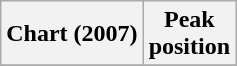<table class="wikitable ">
<tr>
<th align="left">Chart (2007)</th>
<th align="left">Peak<br>position</th>
</tr>
<tr>
</tr>
</table>
